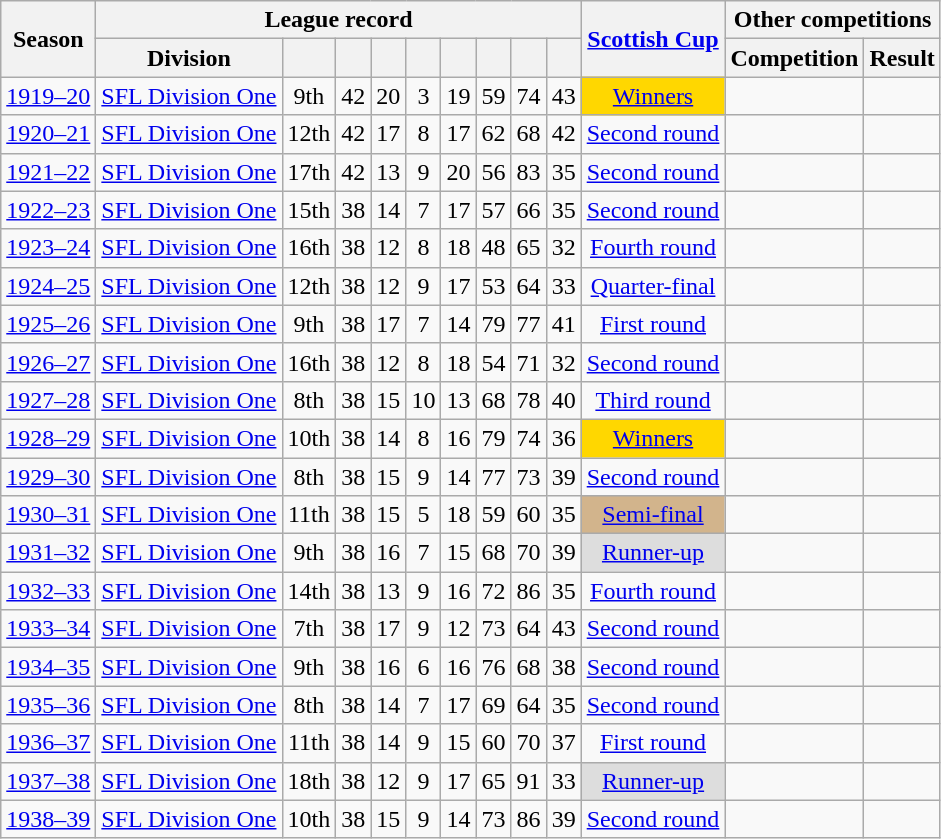<table class="wikitable" style="text-align:center">
<tr>
<th rowspan="2">Season</th>
<th colspan="9">League record</th>
<th rowspan="2"><a href='#'>Scottish Cup</a></th>
<th colspan="2">Other competitions</th>
</tr>
<tr>
<th>Division</th>
<th></th>
<th></th>
<th></th>
<th></th>
<th></th>
<th></th>
<th></th>
<th></th>
<th>Competition</th>
<th>Result</th>
</tr>
<tr>
<td><a href='#'>1919–20</a></td>
<td><a href='#'>SFL Division One</a></td>
<td>9th</td>
<td>42</td>
<td>20</td>
<td>3</td>
<td>19</td>
<td>59</td>
<td>74</td>
<td>43</td>
<td bgcolor=#ffd700><a href='#'>Winners</a></td>
<td></td>
<td></td>
</tr>
<tr>
<td><a href='#'>1920–21</a></td>
<td><a href='#'>SFL Division One</a></td>
<td>12th</td>
<td>42</td>
<td>17</td>
<td>8</td>
<td>17</td>
<td>62</td>
<td>68</td>
<td>42</td>
<td><a href='#'>Second round</a></td>
<td></td>
<td></td>
</tr>
<tr>
<td><a href='#'>1921–22</a></td>
<td><a href='#'>SFL Division One</a></td>
<td>17th</td>
<td>42</td>
<td>13</td>
<td>9</td>
<td>20</td>
<td>56</td>
<td>83</td>
<td>35</td>
<td><a href='#'>Second round</a></td>
<td></td>
<td></td>
</tr>
<tr>
<td><a href='#'>1922–23</a></td>
<td><a href='#'>SFL Division One</a></td>
<td>15th</td>
<td>38</td>
<td>14</td>
<td>7</td>
<td>17</td>
<td>57</td>
<td>66</td>
<td>35</td>
<td><a href='#'>Second round</a></td>
<td></td>
<td></td>
</tr>
<tr>
<td><a href='#'>1923–24</a></td>
<td><a href='#'>SFL Division One</a></td>
<td>16th</td>
<td>38</td>
<td>12</td>
<td>8</td>
<td>18</td>
<td>48</td>
<td>65</td>
<td>32</td>
<td><a href='#'>Fourth round</a></td>
<td></td>
<td></td>
</tr>
<tr>
<td><a href='#'>1924–25</a></td>
<td><a href='#'>SFL Division One</a></td>
<td>12th</td>
<td>38</td>
<td>12</td>
<td>9</td>
<td>17</td>
<td>53</td>
<td>64</td>
<td>33</td>
<td><a href='#'>Quarter-final</a></td>
<td></td>
<td></td>
</tr>
<tr>
<td><a href='#'>1925–26</a></td>
<td><a href='#'>SFL Division One</a></td>
<td>9th</td>
<td>38</td>
<td>17</td>
<td>7</td>
<td>14</td>
<td>79</td>
<td>77</td>
<td>41</td>
<td><a href='#'>First round</a></td>
<td></td>
<td></td>
</tr>
<tr>
<td><a href='#'>1926–27</a></td>
<td><a href='#'>SFL Division One</a></td>
<td>16th</td>
<td>38</td>
<td>12</td>
<td>8</td>
<td>18</td>
<td>54</td>
<td>71</td>
<td>32</td>
<td><a href='#'>Second round</a></td>
<td></td>
<td></td>
</tr>
<tr>
<td><a href='#'>1927–28</a></td>
<td><a href='#'>SFL Division One</a></td>
<td>8th</td>
<td>38</td>
<td>15</td>
<td>10</td>
<td>13</td>
<td>68</td>
<td>78</td>
<td>40</td>
<td><a href='#'>Third round</a></td>
<td></td>
<td></td>
</tr>
<tr>
<td><a href='#'>1928–29</a></td>
<td><a href='#'>SFL Division One</a></td>
<td>10th</td>
<td>38</td>
<td>14</td>
<td>8</td>
<td>16</td>
<td>79</td>
<td>74</td>
<td>36</td>
<td bgcolor=#ffd700><a href='#'>Winners</a></td>
<td></td>
<td></td>
</tr>
<tr>
<td><a href='#'>1929–30</a></td>
<td><a href='#'>SFL Division One</a></td>
<td>8th</td>
<td>38</td>
<td>15</td>
<td>9</td>
<td>14</td>
<td>77</td>
<td>73</td>
<td>39</td>
<td><a href='#'>Second round</a></td>
<td></td>
<td></td>
</tr>
<tr>
<td><a href='#'>1930–31</a></td>
<td><a href='#'>SFL Division One</a></td>
<td>11th</td>
<td>38</td>
<td>15</td>
<td>5</td>
<td>18</td>
<td>59</td>
<td>60</td>
<td>35</td>
<td bgcolor=#d2b48c><a href='#'>Semi-final</a></td>
<td></td>
<td></td>
</tr>
<tr>
<td><a href='#'>1931–32</a></td>
<td><a href='#'>SFL Division One</a></td>
<td>9th</td>
<td>38</td>
<td>16</td>
<td>7</td>
<td>15</td>
<td>68</td>
<td>70</td>
<td>39</td>
<td bgcolor=#dddddd><a href='#'>Runner-up</a></td>
<td></td>
<td></td>
</tr>
<tr>
<td><a href='#'>1932–33</a></td>
<td><a href='#'>SFL Division One</a></td>
<td>14th</td>
<td>38</td>
<td>13</td>
<td>9</td>
<td>16</td>
<td>72</td>
<td>86</td>
<td>35</td>
<td><a href='#'>Fourth round</a></td>
<td></td>
<td></td>
</tr>
<tr>
<td><a href='#'>1933–34</a></td>
<td><a href='#'>SFL Division One</a></td>
<td>7th</td>
<td>38</td>
<td>17</td>
<td>9</td>
<td>12</td>
<td>73</td>
<td>64</td>
<td>43</td>
<td><a href='#'>Second round</a></td>
<td></td>
<td></td>
</tr>
<tr>
<td><a href='#'>1934–35</a></td>
<td><a href='#'>SFL Division One</a></td>
<td>9th</td>
<td>38</td>
<td>16</td>
<td>6</td>
<td>16</td>
<td>76</td>
<td>68</td>
<td>38</td>
<td><a href='#'>Second round</a></td>
<td></td>
<td></td>
</tr>
<tr>
<td><a href='#'>1935–36</a></td>
<td><a href='#'>SFL Division One</a></td>
<td>8th</td>
<td>38</td>
<td>14</td>
<td>7</td>
<td>17</td>
<td>69</td>
<td>64</td>
<td>35</td>
<td><a href='#'>Second round</a></td>
<td></td>
<td></td>
</tr>
<tr>
<td><a href='#'>1936–37</a></td>
<td><a href='#'>SFL Division One</a></td>
<td>11th</td>
<td>38</td>
<td>14</td>
<td>9</td>
<td>15</td>
<td>60</td>
<td>70</td>
<td>37</td>
<td><a href='#'>First round</a></td>
<td></td>
<td></td>
</tr>
<tr>
<td><a href='#'>1937–38</a></td>
<td><a href='#'>SFL Division One</a></td>
<td>18th</td>
<td>38</td>
<td>12</td>
<td>9</td>
<td>17</td>
<td>65</td>
<td>91</td>
<td>33</td>
<td bgcolor=#dddddd><a href='#'>Runner-up</a></td>
<td></td>
<td></td>
</tr>
<tr>
<td><a href='#'>1938–39</a></td>
<td><a href='#'>SFL Division One</a></td>
<td>10th</td>
<td>38</td>
<td>15</td>
<td>9</td>
<td>14</td>
<td>73</td>
<td>86</td>
<td>39</td>
<td><a href='#'>Second round</a></td>
<td></td>
<td></td>
</tr>
</table>
